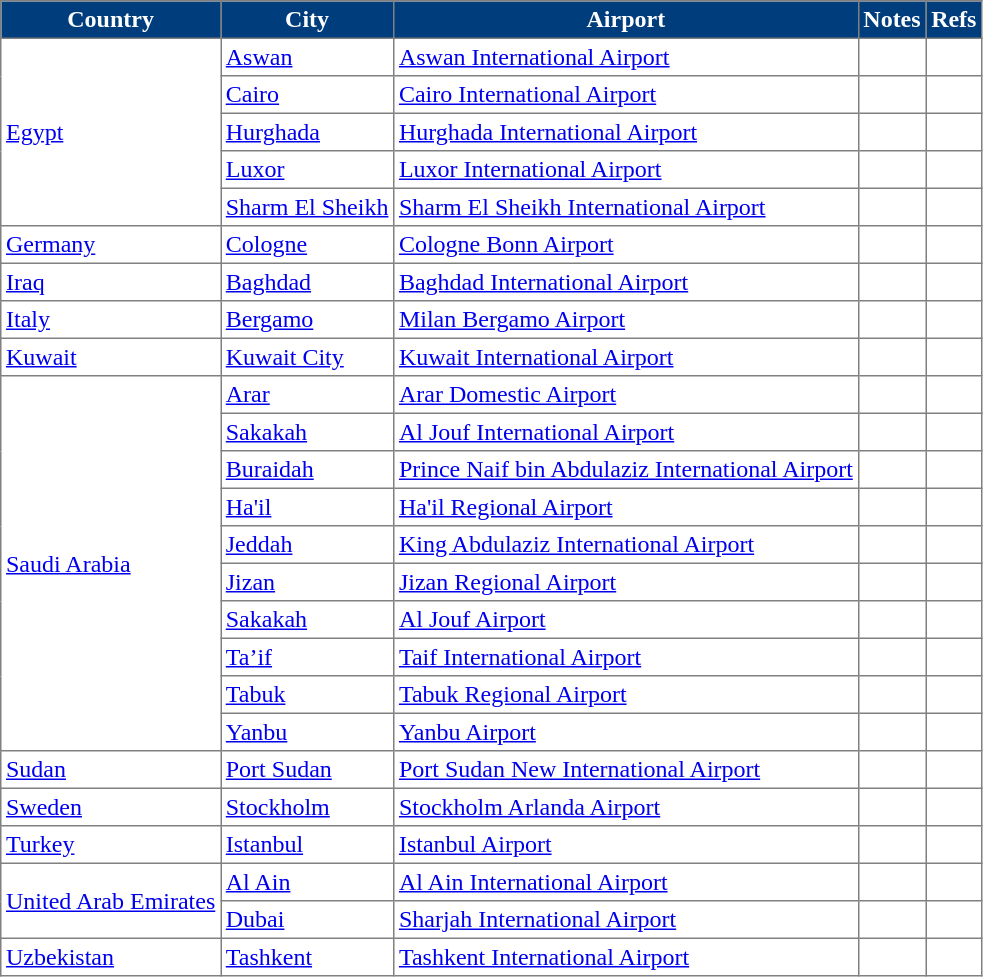<table class="sortable toccolours" border="1" cellpadding="3" style="border-collapse:collapse;">
<tr>
<th style="background-color:#003d7d;color: white">Country</th>
<th style="background-color:#003d7d;color: white">City</th>
<th style="background-color:#003d7d;color: white">Airport</th>
<th style="background-color:#003d7d;color: white">Notes</th>
<th style="background-color:#003d7d;color: white" class="unsortable">Refs</th>
</tr>
<tr>
<td rowspan="5"><a href='#'>Egypt</a></td>
<td><a href='#'>Aswan</a></td>
<td><a href='#'>Aswan International Airport</a></td>
<td></td>
<td align="center"></td>
</tr>
<tr>
<td><a href='#'>Cairo</a></td>
<td><a href='#'>Cairo International Airport</a></td>
<td></td>
<td align=center></td>
</tr>
<tr>
<td><a href='#'>Hurghada</a></td>
<td><a href='#'>Hurghada International Airport</a></td>
<td></td>
<td align=center></td>
</tr>
<tr>
<td><a href='#'>Luxor</a></td>
<td><a href='#'>Luxor International Airport</a></td>
<td></td>
<td align=center></td>
</tr>
<tr>
<td><a href='#'>Sharm El Sheikh</a></td>
<td><a href='#'>Sharm El Sheikh International Airport</a></td>
<td></td>
<td align=center></td>
</tr>
<tr>
<td><a href='#'>Germany</a></td>
<td><a href='#'>Cologne</a></td>
<td><a href='#'>Cologne Bonn Airport</a></td>
<td></td>
<td align="center"></td>
</tr>
<tr>
<td><a href='#'>Iraq</a></td>
<td><a href='#'>Baghdad</a></td>
<td><a href='#'>Baghdad International Airport</a></td>
<td></td>
<td align=center></td>
</tr>
<tr>
<td><a href='#'>Italy</a></td>
<td><a href='#'>Bergamo</a></td>
<td><a href='#'>Milan Bergamo Airport</a></td>
<td></td>
<td align="center"></td>
</tr>
<tr>
<td><a href='#'>Kuwait</a></td>
<td><a href='#'>Kuwait City</a></td>
<td><a href='#'>Kuwait International Airport</a></td>
<td></td>
<td align=center></td>
</tr>
<tr>
<td rowspan="10"><a href='#'>Saudi Arabia</a></td>
<td><a href='#'>Arar</a></td>
<td><a href='#'>Arar Domestic Airport</a></td>
<td></td>
<td></td>
</tr>
<tr>
<td><a href='#'>Sakakah</a></td>
<td><a href='#'>Al Jouf International Airport</a></td>
<td></td>
<td></td>
</tr>
<tr>
<td><a href='#'>Buraidah</a></td>
<td><a href='#'>Prince Naif bin Abdulaziz International Airport</a></td>
<td></td>
<td align="center"></td>
</tr>
<tr>
<td><a href='#'>Ha'il</a></td>
<td><a href='#'>Ha'il Regional Airport</a></td>
<td></td>
<td align=center></td>
</tr>
<tr>
<td><a href='#'>Jeddah</a></td>
<td><a href='#'>King Abdulaziz International Airport</a></td>
<td></td>
<td align=center></td>
</tr>
<tr>
<td><a href='#'>Jizan</a></td>
<td><a href='#'>Jizan Regional Airport</a></td>
<td></td>
<td align=center></td>
</tr>
<tr>
<td><a href='#'>Sakakah</a></td>
<td><a href='#'>Al Jouf Airport</a></td>
<td></td>
<td align=center></td>
</tr>
<tr>
<td><a href='#'>Ta’if</a></td>
<td><a href='#'>Taif International Airport</a></td>
<td></td>
<td align=center></td>
</tr>
<tr>
<td><a href='#'>Tabuk</a></td>
<td><a href='#'>Tabuk Regional Airport</a></td>
<td></td>
<td align=center></td>
</tr>
<tr>
<td><a href='#'>Yanbu</a></td>
<td><a href='#'>Yanbu Airport</a></td>
<td></td>
<td align=center></td>
</tr>
<tr>
<td><a href='#'>Sudan</a></td>
<td><a href='#'>Port Sudan</a></td>
<td><a href='#'>Port Sudan New International Airport</a></td>
<td></td>
<td align="center"></td>
</tr>
<tr>
<td><a href='#'>Sweden</a></td>
<td><a href='#'>Stockholm</a></td>
<td><a href='#'>Stockholm Arlanda Airport</a></td>
<td></td>
<td align="center"></td>
</tr>
<tr>
<td><a href='#'>Turkey</a></td>
<td><a href='#'>Istanbul</a></td>
<td><a href='#'>Istanbul Airport</a></td>
<td align="center"></td>
<td></td>
</tr>
<tr>
<td rowspan="2"><a href='#'>United Arab Emirates</a></td>
<td><a href='#'>Al Ain</a></td>
<td><a href='#'>Al Ain International Airport</a></td>
<td></td>
<td align="center"></td>
</tr>
<tr>
<td><a href='#'>Dubai</a></td>
<td><a href='#'>Sharjah International Airport</a></td>
<td></td>
<td></td>
</tr>
<tr>
<td><a href='#'>Uzbekistan</a></td>
<td><a href='#'>Tashkent</a></td>
<td><a href='#'>Tashkent International Airport</a></td>
<td></td>
<td align=center></td>
</tr>
</table>
